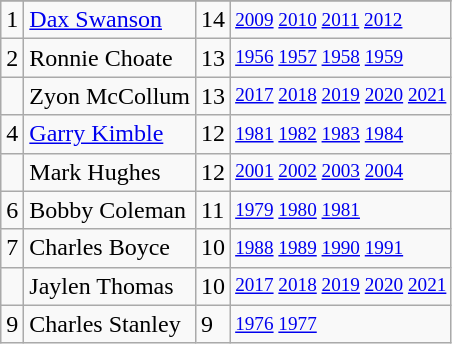<table class="wikitable">
<tr>
</tr>
<tr>
<td>1</td>
<td><a href='#'>Dax Swanson</a></td>
<td>14</td>
<td style="font-size:80%;"><a href='#'>2009</a> <a href='#'>2010</a> <a href='#'>2011</a> <a href='#'>2012</a></td>
</tr>
<tr>
<td>2</td>
<td>Ronnie Choate</td>
<td>13</td>
<td style="font-size:80%;"><a href='#'>1956</a> <a href='#'>1957</a> <a href='#'>1958</a> <a href='#'>1959</a></td>
</tr>
<tr>
<td></td>
<td>Zyon McCollum</td>
<td>13</td>
<td style="font-size:80%;"><a href='#'>2017</a> <a href='#'>2018</a> <a href='#'>2019</a> <a href='#'>2020</a> <a href='#'>2021</a></td>
</tr>
<tr>
<td>4</td>
<td><a href='#'>Garry Kimble</a></td>
<td>12</td>
<td style="font-size:80%;"><a href='#'>1981</a> <a href='#'>1982</a> <a href='#'>1983</a> <a href='#'>1984</a></td>
</tr>
<tr>
<td></td>
<td>Mark Hughes</td>
<td>12</td>
<td style="font-size:80%;"><a href='#'>2001</a> <a href='#'>2002</a> <a href='#'>2003</a> <a href='#'>2004</a></td>
</tr>
<tr>
<td>6</td>
<td>Bobby Coleman</td>
<td>11</td>
<td style="font-size:80%;"><a href='#'>1979</a> <a href='#'>1980</a> <a href='#'>1981</a></td>
</tr>
<tr>
<td>7</td>
<td>Charles Boyce</td>
<td>10</td>
<td style="font-size:80%;"><a href='#'>1988</a> <a href='#'>1989</a> <a href='#'>1990</a> <a href='#'>1991</a></td>
</tr>
<tr>
<td></td>
<td>Jaylen Thomas</td>
<td>10</td>
<td style="font-size:80%;"><a href='#'>2017</a> <a href='#'>2018</a> <a href='#'>2019</a> <a href='#'>2020</a> <a href='#'>2021</a></td>
</tr>
<tr>
<td>9</td>
<td>Charles Stanley</td>
<td>9</td>
<td style="font-size:80%;"><a href='#'>1976</a> <a href='#'>1977</a></td>
</tr>
</table>
